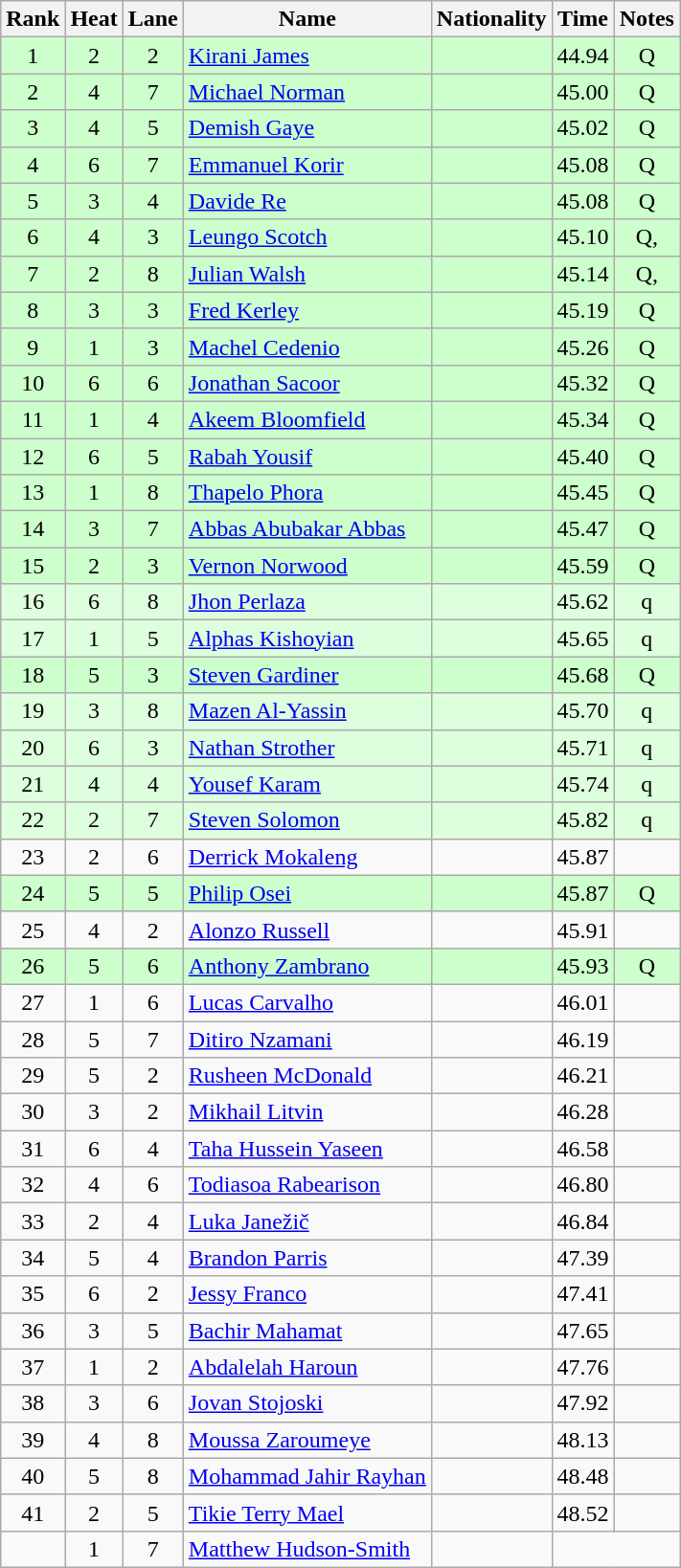<table class="wikitable sortable" style="text-align:center">
<tr>
<th>Rank</th>
<th>Heat</th>
<th>Lane</th>
<th>Name</th>
<th>Nationality</th>
<th>Time</th>
<th>Notes</th>
</tr>
<tr bgcolor=ccffcc>
<td>1</td>
<td>2</td>
<td>2</td>
<td align=left><a href='#'>Kirani James</a></td>
<td align=left></td>
<td>44.94</td>
<td>Q</td>
</tr>
<tr bgcolor=ccffcc>
<td>2</td>
<td>4</td>
<td>7</td>
<td align=left><a href='#'>Michael Norman</a></td>
<td align=left></td>
<td>45.00</td>
<td>Q</td>
</tr>
<tr bgcolor=ccffcc>
<td>3</td>
<td>4</td>
<td>5</td>
<td align=left><a href='#'>Demish Gaye</a></td>
<td align=left></td>
<td>45.02</td>
<td>Q</td>
</tr>
<tr bgcolor=ccffcc>
<td>4</td>
<td>6</td>
<td>7</td>
<td align=left><a href='#'>Emmanuel Korir</a></td>
<td align=left></td>
<td>45.08</td>
<td>Q</td>
</tr>
<tr bgcolor=ccffcc>
<td>5</td>
<td>3</td>
<td>4</td>
<td align=left><a href='#'>Davide Re</a></td>
<td align=left></td>
<td>45.08</td>
<td>Q</td>
</tr>
<tr bgcolor=ccffcc>
<td>6</td>
<td>4</td>
<td>3</td>
<td align=left><a href='#'>Leungo Scotch</a></td>
<td align=left></td>
<td>45.10</td>
<td>Q, </td>
</tr>
<tr bgcolor=ccffcc>
<td>7</td>
<td>2</td>
<td>8</td>
<td align=left><a href='#'>Julian Walsh</a></td>
<td align=left></td>
<td>45.14</td>
<td>Q, </td>
</tr>
<tr bgcolor=ccffcc>
<td>8</td>
<td>3</td>
<td>3</td>
<td align=left><a href='#'>Fred Kerley</a></td>
<td align=left></td>
<td>45.19</td>
<td>Q</td>
</tr>
<tr bgcolor=ccffcc>
<td>9</td>
<td>1</td>
<td>3</td>
<td align=left><a href='#'>Machel Cedenio</a></td>
<td align=left></td>
<td>45.26</td>
<td>Q</td>
</tr>
<tr bgcolor=ccffcc>
<td>10</td>
<td>6</td>
<td>6</td>
<td align=left><a href='#'>Jonathan Sacoor</a></td>
<td align=left></td>
<td>45.32</td>
<td>Q</td>
</tr>
<tr bgcolor=ccffcc>
<td>11</td>
<td>1</td>
<td>4</td>
<td align=left><a href='#'>Akeem Bloomfield</a></td>
<td align=left></td>
<td>45.34</td>
<td>Q</td>
</tr>
<tr bgcolor=ccffcc>
<td>12</td>
<td>6</td>
<td>5</td>
<td align=left><a href='#'>Rabah Yousif</a></td>
<td align=left></td>
<td>45.40</td>
<td>Q</td>
</tr>
<tr bgcolor=ccffcc>
<td>13</td>
<td>1</td>
<td>8</td>
<td align=left><a href='#'>Thapelo Phora</a></td>
<td align=left></td>
<td>45.45</td>
<td>Q</td>
</tr>
<tr bgcolor=ccffcc>
<td>14</td>
<td>3</td>
<td>7</td>
<td align=left><a href='#'>Abbas Abubakar Abbas</a></td>
<td align=left></td>
<td>45.47</td>
<td>Q</td>
</tr>
<tr bgcolor=ccffcc>
<td>15</td>
<td>2</td>
<td>3</td>
<td align=left><a href='#'>Vernon Norwood</a></td>
<td align=left></td>
<td>45.59</td>
<td>Q</td>
</tr>
<tr bgcolor=ddffdd>
<td>16</td>
<td>6</td>
<td>8</td>
<td align=left><a href='#'>Jhon Perlaza</a></td>
<td align=left></td>
<td>45.62</td>
<td>q</td>
</tr>
<tr bgcolor=ddffdd>
<td>17</td>
<td>1</td>
<td>5</td>
<td align=left><a href='#'>Alphas Kishoyian</a></td>
<td align=left></td>
<td>45.65</td>
<td>q</td>
</tr>
<tr bgcolor=ccffcc>
<td>18</td>
<td>5</td>
<td>3</td>
<td align=left><a href='#'>Steven Gardiner</a></td>
<td align=left></td>
<td>45.68</td>
<td>Q</td>
</tr>
<tr bgcolor=ddffdd>
<td>19</td>
<td>3</td>
<td>8</td>
<td align=left><a href='#'>Mazen Al-Yassin</a></td>
<td align=left></td>
<td>45.70</td>
<td>q</td>
</tr>
<tr bgcolor=ddffdd>
<td>20</td>
<td>6</td>
<td>3</td>
<td align=left><a href='#'>Nathan Strother</a></td>
<td align=left></td>
<td>45.71</td>
<td>q</td>
</tr>
<tr bgcolor=ddffdd>
<td>21</td>
<td>4</td>
<td>4</td>
<td align=left><a href='#'>Yousef Karam</a></td>
<td align=left></td>
<td>45.74</td>
<td>q</td>
</tr>
<tr bgcolor=ddffdd>
<td>22</td>
<td>2</td>
<td>7</td>
<td align=left><a href='#'>Steven Solomon</a></td>
<td align=left></td>
<td>45.82</td>
<td>q</td>
</tr>
<tr>
<td>23</td>
<td>2</td>
<td>6</td>
<td align=left><a href='#'>Derrick Mokaleng</a></td>
<td align=left></td>
<td>45.87</td>
<td></td>
</tr>
<tr bgcolor=ccffcc>
<td>24</td>
<td>5</td>
<td>5</td>
<td align=left><a href='#'>Philip Osei</a></td>
<td align=left></td>
<td>45.87</td>
<td>Q</td>
</tr>
<tr>
<td>25</td>
<td>4</td>
<td>2</td>
<td align=left><a href='#'>Alonzo Russell</a></td>
<td align=left></td>
<td>45.91</td>
<td></td>
</tr>
<tr bgcolor=ccffcc>
<td>26</td>
<td>5</td>
<td>6</td>
<td align=left><a href='#'>Anthony Zambrano</a></td>
<td align=left></td>
<td>45.93</td>
<td>Q</td>
</tr>
<tr>
<td>27</td>
<td>1</td>
<td>6</td>
<td align=left><a href='#'>Lucas Carvalho</a></td>
<td align=left></td>
<td>46.01</td>
<td></td>
</tr>
<tr>
<td>28</td>
<td>5</td>
<td>7</td>
<td align=left><a href='#'>Ditiro Nzamani</a></td>
<td align=left></td>
<td>46.19</td>
<td></td>
</tr>
<tr>
<td>29</td>
<td>5</td>
<td>2</td>
<td align=left><a href='#'>Rusheen McDonald</a></td>
<td align=left></td>
<td>46.21</td>
<td></td>
</tr>
<tr>
<td>30</td>
<td>3</td>
<td>2</td>
<td align=left><a href='#'>Mikhail Litvin</a></td>
<td align=left></td>
<td>46.28</td>
<td></td>
</tr>
<tr>
<td>31</td>
<td>6</td>
<td>4</td>
<td align=left><a href='#'>Taha Hussein Yaseen</a></td>
<td align=left></td>
<td>46.58</td>
<td></td>
</tr>
<tr>
<td>32</td>
<td>4</td>
<td>6</td>
<td align=left><a href='#'>Todiasoa Rabearison</a></td>
<td align=left></td>
<td>46.80</td>
<td><strong></strong></td>
</tr>
<tr>
<td>33</td>
<td>2</td>
<td>4</td>
<td align=left><a href='#'>Luka Janežič</a></td>
<td align=left></td>
<td>46.84</td>
<td></td>
</tr>
<tr>
<td>34</td>
<td>5</td>
<td>4</td>
<td align=left><a href='#'>Brandon Parris</a></td>
<td align=left></td>
<td>47.39</td>
<td></td>
</tr>
<tr>
<td>35</td>
<td>6</td>
<td>2</td>
<td align=left><a href='#'>Jessy Franco</a></td>
<td align=left></td>
<td>47.41</td>
<td><strong></strong></td>
</tr>
<tr>
<td>36</td>
<td>3</td>
<td>5</td>
<td align=left><a href='#'>Bachir Mahamat</a></td>
<td align=left></td>
<td>47.65</td>
<td></td>
</tr>
<tr>
<td>37</td>
<td>1</td>
<td>2</td>
<td align=left><a href='#'>Abdalelah Haroun</a></td>
<td align=left></td>
<td>47.76</td>
<td></td>
</tr>
<tr>
<td>38</td>
<td>3</td>
<td>6</td>
<td align=left><a href='#'>Jovan Stojoski</a></td>
<td align=left></td>
<td>47.92</td>
<td></td>
</tr>
<tr>
<td>39</td>
<td>4</td>
<td>8</td>
<td align=left><a href='#'>Moussa Zaroumeye</a></td>
<td align=left></td>
<td>48.13</td>
<td></td>
</tr>
<tr>
<td>40</td>
<td>5</td>
<td>8</td>
<td align=left><a href='#'>Mohammad Jahir Rayhan</a></td>
<td align=left></td>
<td>48.48</td>
<td></td>
</tr>
<tr>
<td>41</td>
<td>2</td>
<td>5</td>
<td align=left><a href='#'>Tikie Terry Mael</a></td>
<td align=left></td>
<td>48.52</td>
<td></td>
</tr>
<tr>
<td></td>
<td>1</td>
<td>7</td>
<td align=left><a href='#'>Matthew Hudson-Smith</a></td>
<td align=left></td>
<td colspan=2></td>
</tr>
</table>
